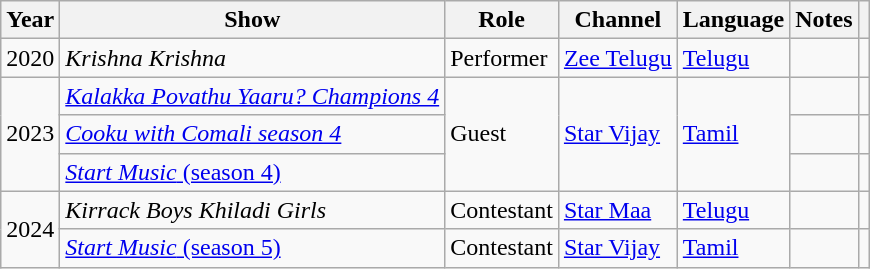<table class="wikitable sortable">
<tr>
<th>Year</th>
<th>Show</th>
<th>Role</th>
<th>Channel</th>
<th>Language</th>
<th>Notes</th>
<th></th>
</tr>
<tr>
<td>2020</td>
<td><em>Krishna Krishna</em></td>
<td>Performer</td>
<td><a href='#'>Zee Telugu</a></td>
<td><a href='#'>Telugu</a></td>
<td></td>
<td></td>
</tr>
<tr>
<td rowspan="3">2023</td>
<td><em><a href='#'>Kalakka Povathu Yaaru? Champions 4</a></em></td>
<td rowspan="3">Guest</td>
<td rowspan="3"><a href='#'>Star Vijay</a></td>
<td rowspan="3"><a href='#'>Tamil</a></td>
<td></td>
<td></td>
</tr>
<tr>
<td><em><a href='#'>Cooku with Comali season 4</a></em></td>
<td></td>
<td></td>
</tr>
<tr>
<td><a href='#'><em>Start Music</em> (season 4)</a></td>
<td></td>
<td></td>
</tr>
<tr>
<td Rowspan=2>2024</td>
<td><em>Kirrack Boys Khiladi Girls</em></td>
<td>Contestant</td>
<td><a href='#'>Star Maa</a></td>
<td><a href='#'>Telugu</a></td>
<td></td>
<td></td>
</tr>
<tr>
<td><a href='#'><em>Start Music</em> (season 5)</a></td>
<td>Contestant</td>
<td><a href='#'>Star Vijay</a></td>
<td><a href='#'>Tamil</a></td>
<td></td>
<td></td>
</tr>
</table>
